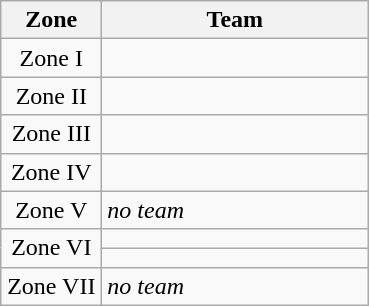<table class="wikitable">
<tr>
<th width=60>Zone</th>
<th width=170>Team</th>
</tr>
<tr>
<td align=center>Zone I</td>
<td> <em></em></td>
</tr>
<tr>
<td align=center>Zone II</td>
<td></td>
</tr>
<tr>
<td align=center>Zone III</td>
<td></td>
</tr>
<tr>
<td align=center>Zone IV</td>
<td></td>
</tr>
<tr>
<td align=center>Zone V</td>
<td><em>no team</em></td>
</tr>
<tr>
<td align=center rowspan=2>Zone VI</td>
<td></td>
</tr>
<tr>
<td></td>
</tr>
<tr>
<td align=center>Zone VII</td>
<td><em>no team</em></td>
</tr>
</table>
